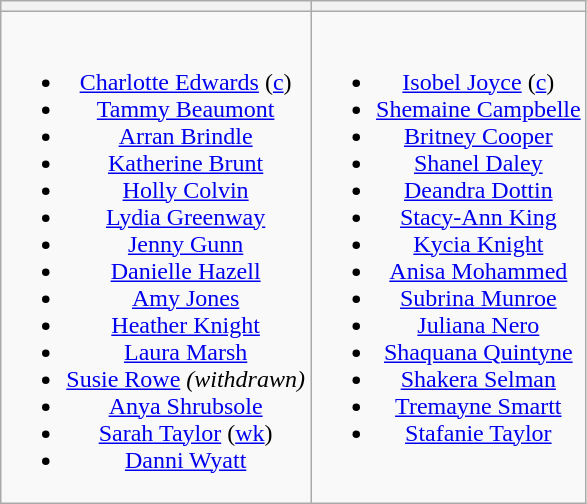<table class="wikitable" style="text-align:center">
<tr>
<th></th>
<th></th>
</tr>
<tr style="vertical-align:top">
<td><br><ul><li><a href='#'>Charlotte Edwards</a> (<a href='#'>c</a>)</li><li><a href='#'>Tammy Beaumont</a></li><li><a href='#'>Arran Brindle</a></li><li><a href='#'>Katherine Brunt</a></li><li><a href='#'>Holly Colvin</a></li><li><a href='#'>Lydia Greenway</a></li><li><a href='#'>Jenny Gunn</a></li><li><a href='#'>Danielle Hazell</a></li><li><a href='#'>Amy Jones</a></li><li><a href='#'>Heather Knight</a></li><li><a href='#'>Laura Marsh</a></li><li><a href='#'>Susie Rowe</a> <em>(withdrawn)</em></li><li><a href='#'>Anya Shrubsole</a></li><li><a href='#'>Sarah Taylor</a> (<a href='#'>wk</a>)</li><li><a href='#'>Danni Wyatt</a></li></ul></td>
<td><br><ul><li><a href='#'>Isobel Joyce</a> (<a href='#'>c</a>)</li><li><a href='#'>Shemaine Campbelle</a></li><li><a href='#'>Britney Cooper</a></li><li><a href='#'>Shanel Daley</a></li><li><a href='#'>Deandra Dottin</a></li><li><a href='#'>Stacy-Ann King</a></li><li><a href='#'>Kycia Knight</a></li><li><a href='#'>Anisa Mohammed</a></li><li><a href='#'>Subrina Munroe</a></li><li><a href='#'>Juliana Nero</a></li><li><a href='#'>Shaquana Quintyne</a></li><li><a href='#'>Shakera Selman</a></li><li><a href='#'>Tremayne Smartt</a></li><li><a href='#'>Stafanie Taylor</a></li></ul></td>
</tr>
</table>
